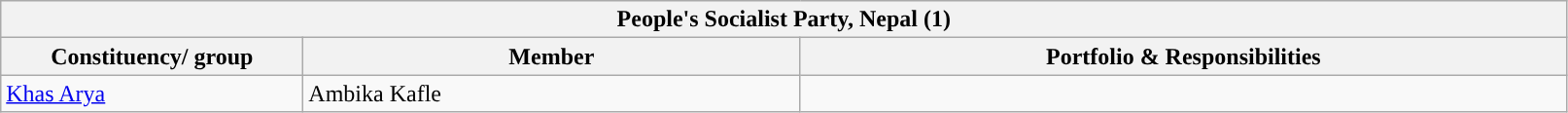<table class="wikitable sortable">
<tr>
<th colspan="3" style="width: 800pt; background:">People's Socialist Party, Nepal (1)</th>
</tr>
<tr>
<th style="width:150pt;">Constituency/ group</th>
<th style="width:250pt;">Member</th>
<th>Portfolio & Responsibilities</th>
</tr>
<tr>
<td><a href='#'>Khas Arya</a></td>
<td>Ambika Kafle</td>
<td></td>
</tr>
</table>
